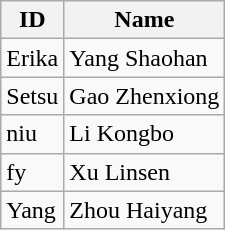<table class="wikitable">
<tr>
<th>ID</th>
<th>Name</th>
</tr>
<tr>
<td>Erika</td>
<td>Yang Shaohan</td>
</tr>
<tr>
<td>Setsu</td>
<td>Gao Zhenxiong</td>
</tr>
<tr>
<td>niu</td>
<td>Li Kongbo</td>
</tr>
<tr>
<td>fy</td>
<td>Xu Linsen</td>
</tr>
<tr>
<td>Yang</td>
<td>Zhou Haiyang</td>
</tr>
</table>
